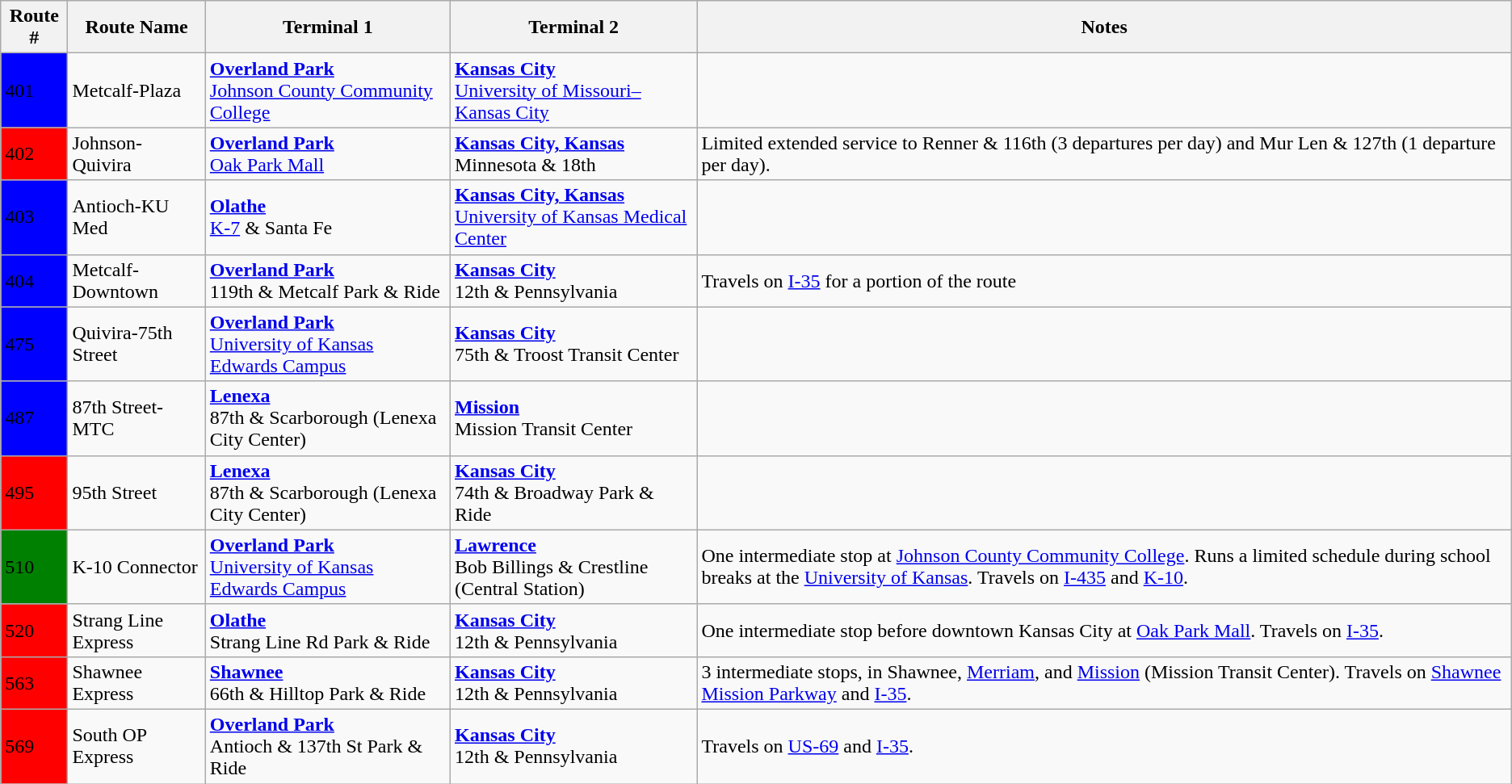<table class="wikitable sortable mw-collapsible mw-collapsed"!#>
<tr>
<th>Route #</th>
<th>Route Name</th>
<th>Terminal 1</th>
<th>Terminal 2</th>
<th>Notes</th>
</tr>
<tr>
<td style="background:blue; color:black;">401</td>
<td>Metcalf-Plaza</td>
<td><strong><a href='#'>Overland Park</a></strong><br><a href='#'>Johnson County Community College</a></td>
<td><strong><a href='#'>Kansas City</a></strong><br><a href='#'>University of Missouri–Kansas City</a></td>
</tr>
<tr>
<td style="background:red; color:black;">402</td>
<td>Johnson-Quivira</td>
<td><strong><a href='#'>Overland Park</a></strong><br><a href='#'>Oak Park Mall</a></td>
<td><strong><a href='#'>Kansas City, Kansas</a></strong><br>Minnesota & 18th</td>
<td>Limited extended service to Renner & 116th (3 departures per day) and Mur Len & 127th (1 departure per day).</td>
</tr>
<tr>
<td style="background:blue; color:black;">403</td>
<td>Antioch-KU Med</td>
<td><strong><a href='#'>Olathe</a></strong><br><a href='#'>K-7</a> & Santa Fe</td>
<td><strong><a href='#'>Kansas City, Kansas</a></strong><br><a href='#'>University of Kansas Medical Center</a></td>
</tr>
<tr>
<td style="background:blue; color:black;">404</td>
<td>Metcalf-Downtown</td>
<td><strong><a href='#'>Overland Park</a></strong><br>119th & Metcalf Park & Ride</td>
<td><strong><a href='#'>Kansas City</a></strong><br>12th & Pennsylvania</td>
<td>Travels on <a href='#'>I-35</a> for a portion of the route</td>
</tr>
<tr>
<td style="background:blue; color:black;">475</td>
<td>Quivira-75th Street</td>
<td><strong><a href='#'>Overland Park</a></strong><br><a href='#'>University of Kansas Edwards Campus</a></td>
<td><strong><a href='#'>Kansas City</a></strong><br>75th & Troost Transit Center</td>
<td></td>
</tr>
<tr>
<td style="background:blue; color:black;">487</td>
<td>87th Street-MTC</td>
<td><strong><a href='#'>Lenexa</a></strong><br>87th & Scarborough (Lenexa City Center)</td>
<td><strong><a href='#'>Mission</a></strong><br>Mission Transit Center</td>
<td></td>
</tr>
<tr>
<td style="background:red; color:black;">495</td>
<td>95th Street</td>
<td><strong><a href='#'>Lenexa</a></strong><br>87th & Scarborough (Lenexa City Center)</td>
<td><strong><a href='#'>Kansas City</a></strong><br>74th & Broadway Park & Ride</td>
<td></td>
</tr>
<tr>
<td style="background:green; color:black;">510</td>
<td>K-10 Connector</td>
<td><strong><a href='#'>Overland Park</a></strong><br><a href='#'>University of Kansas Edwards Campus</a></td>
<td><strong><a href='#'>Lawrence</a></strong><br>Bob Billings & Crestline (Central Station)</td>
<td>One intermediate stop at <a href='#'>Johnson County Community College</a>. Runs a limited schedule during school breaks at the <a href='#'>University of Kansas</a>. Travels on <a href='#'>I-435</a> and <a href='#'>K-10</a>.</td>
</tr>
<tr>
<td style="background:red; color:black;">520</td>
<td>Strang Line Express</td>
<td><strong><a href='#'>Olathe</a></strong><br>Strang Line Rd Park & Ride</td>
<td><strong><a href='#'>Kansas City</a></strong><br>12th & Pennsylvania</td>
<td>One intermediate stop before downtown Kansas City at <a href='#'>Oak Park Mall</a>. Travels on <a href='#'>I-35</a>.</td>
</tr>
<tr>
<td style="background:red; color:black;">563</td>
<td>Shawnee Express</td>
<td><strong><a href='#'>Shawnee</a></strong><br>66th & Hilltop Park & Ride</td>
<td><strong><a href='#'>Kansas City</a></strong><br>12th & Pennsylvania</td>
<td>3 intermediate stops, in Shawnee, <a href='#'>Merriam</a>, and <a href='#'>Mission</a> (Mission Transit Center). Travels on <a href='#'>Shawnee Mission Parkway</a> and <a href='#'>I-35</a>.</td>
</tr>
<tr>
<td style="background:red; color:black;">569</td>
<td>South OP Express</td>
<td><strong><a href='#'>Overland Park</a></strong><br>Antioch & 137th St Park & Ride</td>
<td><strong><a href='#'>Kansas City</a></strong><br>12th & Pennsylvania</td>
<td>Travels on <a href='#'>US-69</a> and <a href='#'>I-35</a>.</td>
</tr>
</table>
